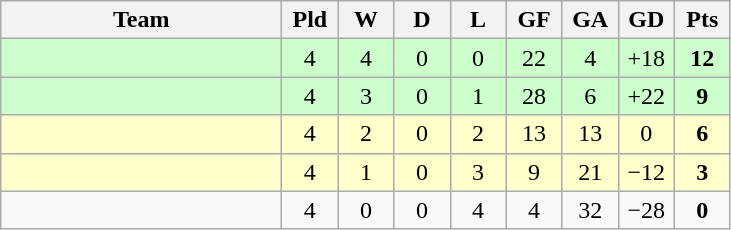<table class=wikitable style="text-align:center">
<tr>
<th width="180">Team</th>
<th width="30">Pld</th>
<th width="30">W</th>
<th width="30">D</th>
<th width="30">L</th>
<th width="30">GF</th>
<th width="30">GA</th>
<th width="30">GD</th>
<th width="30">Pts</th>
</tr>
<tr bgcolor=ccffcc>
<td align=left></td>
<td>4</td>
<td>4</td>
<td>0</td>
<td>0</td>
<td>22</td>
<td>4</td>
<td>+18</td>
<td><strong>12</strong></td>
</tr>
<tr bgcolor=ccffcc>
<td align=left></td>
<td>4</td>
<td>3</td>
<td>0</td>
<td>1</td>
<td>28</td>
<td>6</td>
<td>+22</td>
<td><strong>9</strong></td>
</tr>
<tr bgcolor="#ffffcc">
<td align=left></td>
<td>4</td>
<td>2</td>
<td>0</td>
<td>2</td>
<td>13</td>
<td>13</td>
<td>0</td>
<td><strong>6</strong></td>
</tr>
<tr bgcolor="#ffffcc">
<td align=left></td>
<td>4</td>
<td>1</td>
<td>0</td>
<td>3</td>
<td>9</td>
<td>21</td>
<td>−12</td>
<td><strong>3</strong></td>
</tr>
<tr>
<td align=left></td>
<td>4</td>
<td>0</td>
<td>0</td>
<td>4</td>
<td>4</td>
<td>32</td>
<td>−28</td>
<td><strong>0</strong></td>
</tr>
</table>
